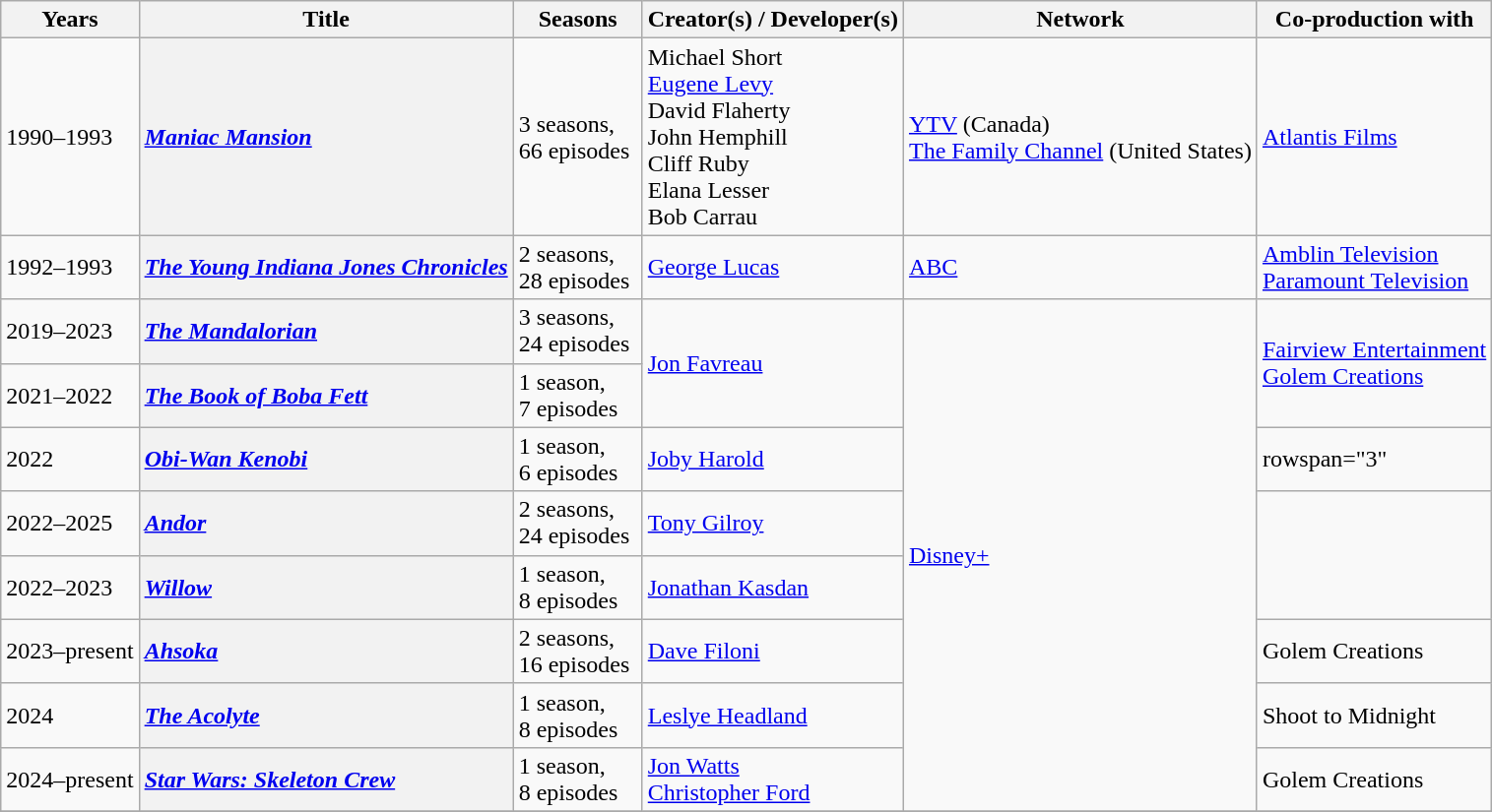<table class="wikitable sortable">
<tr>
<th>Years</th>
<th>Title</th>
<th width="80" align="center">Seasons</th>
<th>Creator(s) / Developer(s)</th>
<th>Network</th>
<th>Co-production with</th>
</tr>
<tr>
<td style="text-align:left">1990–1993</td>
<th scope="row" style="text-align:left"><em><a href='#'>Maniac Mansion</a></em></th>
<td>3 seasons,<br>66 episodes</td>
<td>Michael Short<br><a href='#'>Eugene Levy</a><br>David Flaherty<br>John Hemphill<br>Cliff Ruby<br>Elana Lesser<br>Bob Carrau</td>
<td><a href='#'>YTV</a> (Canada)<br><a href='#'>The Family Channel</a> (United States)</td>
<td><a href='#'>Atlantis Films</a></td>
</tr>
<tr>
<td style="text-align:left">1992–1993</td>
<th scope="row" style="text-align:left"><em><a href='#'>The Young Indiana Jones Chronicles</a></em></th>
<td>2 seasons,<br>28 episodes</td>
<td><a href='#'>George Lucas</a></td>
<td><a href='#'>ABC</a></td>
<td><a href='#'>Amblin Television</a><br><a href='#'>Paramount Television</a></td>
</tr>
<tr>
<td style="text-align:left">2019–2023</td>
<th scope="row" style="text-align:left"><em><a href='#'>The Mandalorian</a></em></th>
<td>3 seasons,<br>24 episodes</td>
<td rowspan="2"><a href='#'>Jon Favreau</a></td>
<td rowspan="8"><a href='#'>Disney+</a></td>
<td rowspan="2"><a href='#'>Fairview Entertainment</a><br><a href='#'>Golem Creations</a></td>
</tr>
<tr>
<td style="text-align:left">2021–2022</td>
<th scope="row" style="text-align:left"><em><a href='#'>The Book of Boba Fett</a></em></th>
<td>1 season,<br>7 episodes</td>
</tr>
<tr>
<td style="text-align:left">2022</td>
<th scope="row" style="text-align:left"><em><a href='#'>Obi-Wan Kenobi</a></em></th>
<td>1 season,<br>6 episodes</td>
<td><a href='#'>Joby Harold</a></td>
<td>rowspan="3" </td>
</tr>
<tr>
<td style="text-align:left">2022–2025</td>
<th scope="row" style="text-align:left"><em><a href='#'>Andor</a></em></th>
<td>2 seasons,<br>24 episodes</td>
<td><a href='#'>Tony Gilroy</a></td>
</tr>
<tr>
<td style="text-align:left">2022–2023</td>
<th scope="row" style="text-align:left"><em><a href='#'>Willow</a></em></th>
<td>1 season,<br>8 episodes</td>
<td><a href='#'>Jonathan Kasdan</a></td>
</tr>
<tr>
<td style="text-align:left">2023–present</td>
<th scope="row" style="text-align:left"><em><a href='#'>Ahsoka</a></em></th>
<td>2 seasons,<br>16 episodes</td>
<td><a href='#'>Dave Filoni</a></td>
<td>Golem Creations</td>
</tr>
<tr>
<td style="text-align:left">2024</td>
<th scope="row" style="text-align:left"><em><a href='#'>The Acolyte</a></em></th>
<td>1 season,<br>8 episodes</td>
<td><a href='#'>Leslye Headland</a></td>
<td>Shoot to Midnight</td>
</tr>
<tr>
<td style="text-align:left">2024–present</td>
<th scope="row" style="text-align:left"><em><a href='#'>Star Wars: Skeleton Crew</a></em></th>
<td>1 season,<br>8 episodes</td>
<td><a href='#'>Jon Watts</a><br><a href='#'>Christopher Ford</a></td>
<td>Golem Creations</td>
</tr>
<tr>
</tr>
</table>
